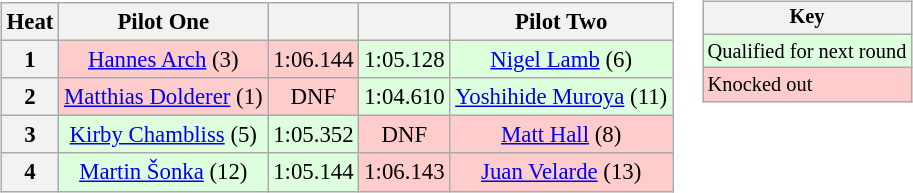<table>
<tr>
<td><br><table class="wikitable" style="font-size:95%; text-align:center">
<tr>
<th>Heat</th>
<th>Pilot One</th>
<th></th>
<th></th>
<th>Pilot Two</th>
</tr>
<tr>
<th>1</th>
<td style="background:#ffcccc;"> <a href='#'>Hannes Arch</a> (3)</td>
<td style="background:#ffcccc;">1:06.144</td>
<td style="background:#ddffdd;">1:05.128</td>
<td style="background:#ddffdd;"> <a href='#'>Nigel Lamb</a> (6)</td>
</tr>
<tr>
<th>2</th>
<td style="background:#ffcccc;"> <a href='#'>Matthias Dolderer</a> (1)</td>
<td style="background:#ffcccc;">DNF</td>
<td style="background:#ddffdd;">1:04.610</td>
<td style="background:#ddffdd;"> <a href='#'>Yoshihide Muroya</a> (11)</td>
</tr>
<tr>
<th>3</th>
<td style="background:#ddffdd;"> <a href='#'>Kirby Chambliss</a> (5)</td>
<td style="background:#ddffdd;">1:05.352</td>
<td style="background:#ffcccc;">DNF</td>
<td style="background:#ffcccc;"> <a href='#'>Matt Hall</a> (8)</td>
</tr>
<tr>
<th>4</th>
<td style="background:#ddffdd;"> <a href='#'>Martin Šonka</a> (12)</td>
<td style="background:#ddffdd;">1:05.144</td>
<td style="background:#ffcccc;">1:06.143</td>
<td style="background:#ffcccc;"> <a href='#'>Juan Velarde</a> (13)</td>
</tr>
</table>
</td>
<td valign="top"><br><table class="wikitable" style="font-size: 85%;">
<tr>
<th colspan=2>Key</th>
</tr>
<tr style="background:#ddffdd;">
<td>Qualified for next round</td>
</tr>
<tr style="background:#ffcccc;">
<td>Knocked out</td>
</tr>
</table>
</td>
</tr>
</table>
